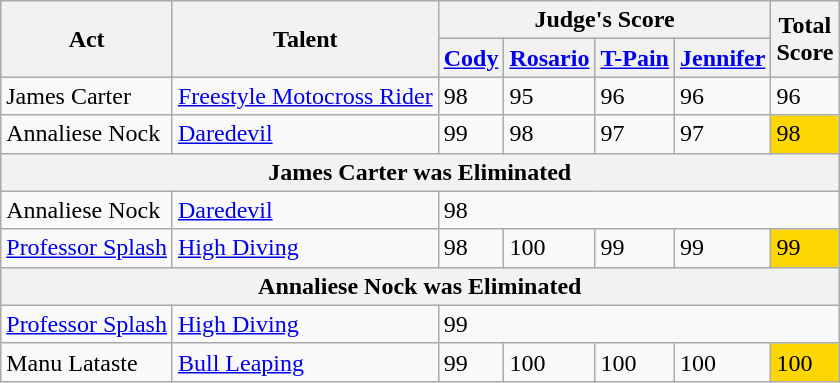<table class="wikitable">
<tr>
<th rowspan="2">Act</th>
<th rowspan="2">Talent</th>
<th colspan="4">Judge's Score</th>
<th rowspan="2">Total<br>Score</th>
</tr>
<tr>
<th><a href='#'>Cody</a></th>
<th><a href='#'>Rosario</a></th>
<th><a href='#'>T-Pain</a></th>
<th><a href='#'>Jennifer</a></th>
</tr>
<tr>
<td>James Carter</td>
<td><a href='#'>Freestyle Motocross Rider</a></td>
<td>98</td>
<td>95</td>
<td>96</td>
<td>96</td>
<td>96</td>
</tr>
<tr>
<td>Annaliese Nock</td>
<td><a href='#'>Daredevil</a></td>
<td>99</td>
<td>98</td>
<td>97</td>
<td>97</td>
<td style="background:gold;">98</td>
</tr>
<tr>
<th colspan="7">James Carter was Eliminated</th>
</tr>
<tr>
<td>Annaliese Nock</td>
<td><a href='#'>Daredevil</a></td>
<td colspan="5">98</td>
</tr>
<tr>
<td><a href='#'>Professor Splash</a></td>
<td><a href='#'>High Diving</a></td>
<td>98</td>
<td>100</td>
<td>99</td>
<td>99</td>
<td style="background:gold;">99</td>
</tr>
<tr>
<th colspan="7">Annaliese Nock was Eliminated</th>
</tr>
<tr>
<td><a href='#'>Professor Splash</a></td>
<td><a href='#'>High Diving</a></td>
<td colspan="5">99</td>
</tr>
<tr>
<td>Manu Lataste</td>
<td><a href='#'>Bull Leaping</a></td>
<td>99</td>
<td>100</td>
<td>100</td>
<td>100</td>
<td style="background:gold;">100</td>
</tr>
</table>
